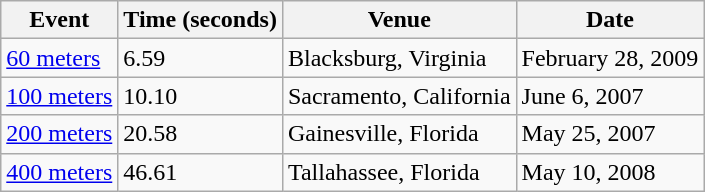<table class="wikitable">
<tr>
<th>Event</th>
<th>Time (seconds)</th>
<th>Venue</th>
<th>Date</th>
</tr>
<tr>
<td><a href='#'>60 meters</a></td>
<td>6.59</td>
<td>Blacksburg, Virginia</td>
<td>February 28, 2009</td>
</tr>
<tr>
<td><a href='#'>100 meters</a></td>
<td>10.10</td>
<td>Sacramento, California</td>
<td>June 6, 2007</td>
</tr>
<tr>
<td><a href='#'>200 meters</a></td>
<td>20.58</td>
<td>Gainesville, Florida</td>
<td>May 25, 2007</td>
</tr>
<tr>
<td><a href='#'>400 meters</a></td>
<td>46.61</td>
<td>Tallahassee, Florida</td>
<td>May 10, 2008</td>
</tr>
</table>
